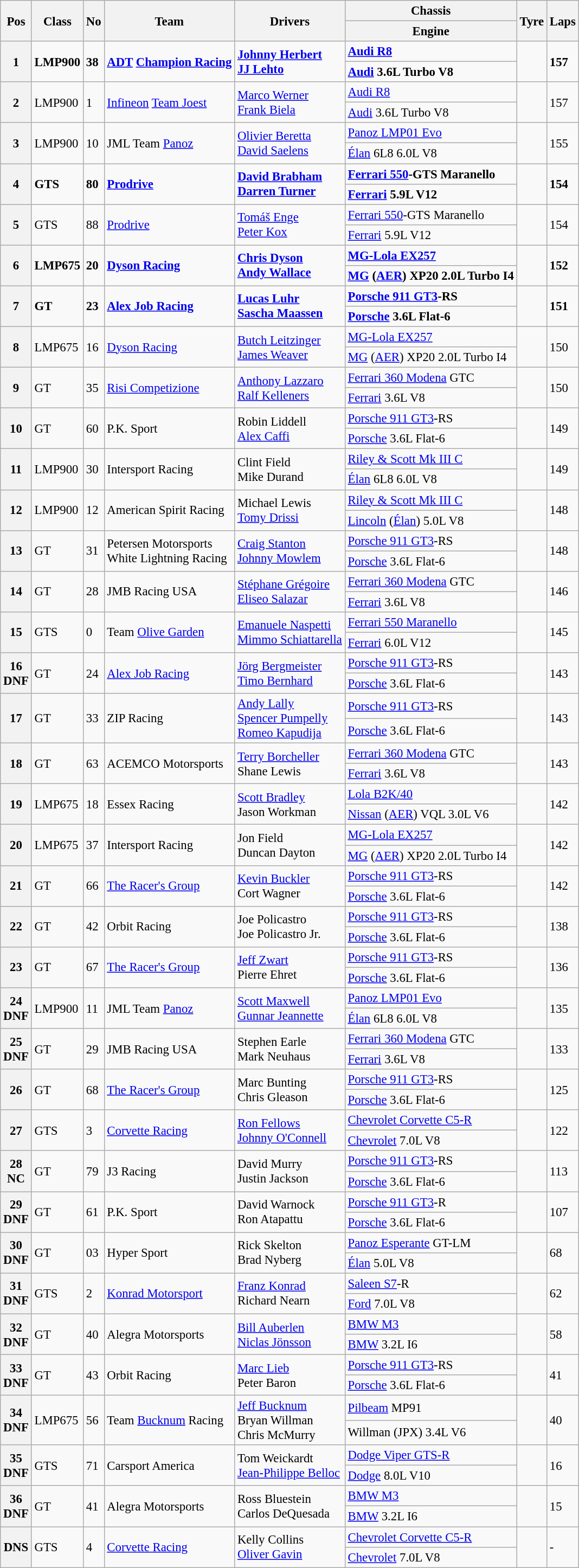<table class="wikitable" style="font-size: 95%;">
<tr>
<th rowspan=2>Pos</th>
<th rowspan=2>Class</th>
<th rowspan=2>No</th>
<th rowspan=2>Team</th>
<th rowspan=2>Drivers</th>
<th>Chassis</th>
<th rowspan=2>Tyre</th>
<th rowspan=2>Laps</th>
</tr>
<tr>
<th>Engine</th>
</tr>
<tr style="font-weight:bold">
<th rowspan=2>1</th>
<td rowspan=2>LMP900</td>
<td rowspan=2>38</td>
<td rowspan=2> <a href='#'>ADT</a> <a href='#'>Champion Racing</a></td>
<td rowspan=2> <a href='#'>Johnny Herbert</a><br> <a href='#'>JJ Lehto</a></td>
<td><a href='#'>Audi R8</a></td>
<td rowspan=2></td>
<td rowspan=2>157</td>
</tr>
<tr style="font-weight:bold">
<td><a href='#'>Audi</a> 3.6L Turbo V8</td>
</tr>
<tr>
<th rowspan=2>2</th>
<td rowspan=2>LMP900</td>
<td rowspan=2>1</td>
<td rowspan=2> <a href='#'>Infineon</a> <a href='#'>Team Joest</a></td>
<td rowspan=2> <a href='#'>Marco Werner</a><br> <a href='#'>Frank Biela</a></td>
<td><a href='#'>Audi R8</a></td>
<td rowspan=2></td>
<td rowspan=2>157</td>
</tr>
<tr>
<td><a href='#'>Audi</a> 3.6L Turbo V8</td>
</tr>
<tr>
<th rowspan=2>3</th>
<td rowspan=2>LMP900</td>
<td rowspan=2>10</td>
<td rowspan=2> JML Team <a href='#'>Panoz</a></td>
<td rowspan=2> <a href='#'>Olivier Beretta</a><br> <a href='#'>David Saelens</a></td>
<td><a href='#'>Panoz LMP01 Evo</a></td>
<td rowspan=2></td>
<td rowspan=2>155</td>
</tr>
<tr>
<td><a href='#'>Élan</a> 6L8 6.0L V8</td>
</tr>
<tr style="font-weight:bold">
<th rowspan=2>4</th>
<td rowspan=2>GTS</td>
<td rowspan=2>80</td>
<td rowspan=2> <a href='#'>Prodrive</a></td>
<td rowspan=2> <a href='#'>David Brabham</a><br> <a href='#'>Darren Turner</a></td>
<td><a href='#'>Ferrari 550</a>-GTS Maranello</td>
<td rowspan=2></td>
<td rowspan=2>154</td>
</tr>
<tr style="font-weight:bold">
<td><a href='#'>Ferrari</a> 5.9L V12</td>
</tr>
<tr>
<th rowspan=2>5</th>
<td rowspan=2>GTS</td>
<td rowspan=2>88</td>
<td rowspan=2> <a href='#'>Prodrive</a></td>
<td rowspan=2> <a href='#'>Tomáš Enge</a><br> <a href='#'>Peter Kox</a></td>
<td><a href='#'>Ferrari 550</a>-GTS Maranello</td>
<td rowspan=2></td>
<td rowspan=2>154</td>
</tr>
<tr>
<td><a href='#'>Ferrari</a> 5.9L V12</td>
</tr>
<tr style="font-weight:bold">
<th rowspan=2>6</th>
<td rowspan=2>LMP675</td>
<td rowspan=2>20</td>
<td rowspan=2> <a href='#'>Dyson Racing</a></td>
<td rowspan=2> <a href='#'>Chris Dyson</a><br> <a href='#'>Andy Wallace</a></td>
<td><a href='#'>MG-Lola EX257</a></td>
<td rowspan=2></td>
<td rowspan=2>152</td>
</tr>
<tr style="font-weight:bold">
<td><a href='#'>MG</a> (<a href='#'>AER</a>) XP20 2.0L Turbo I4</td>
</tr>
<tr style="font-weight:bold">
<th rowspan=2>7</th>
<td rowspan=2>GT</td>
<td rowspan=2>23</td>
<td rowspan=2> <a href='#'>Alex Job Racing</a></td>
<td rowspan=2> <a href='#'>Lucas Luhr</a><br> <a href='#'>Sascha Maassen</a></td>
<td><a href='#'>Porsche 911 GT3</a>-RS</td>
<td rowspan=2></td>
<td rowspan=2>151</td>
</tr>
<tr style="font-weight:bold">
<td><a href='#'>Porsche</a> 3.6L Flat-6</td>
</tr>
<tr>
<th rowspan=2>8</th>
<td rowspan=2>LMP675</td>
<td rowspan=2>16</td>
<td rowspan=2> <a href='#'>Dyson Racing</a></td>
<td rowspan=2> <a href='#'>Butch Leitzinger</a><br> <a href='#'>James Weaver</a></td>
<td><a href='#'>MG-Lola EX257</a></td>
<td rowspan=2></td>
<td rowspan=2>150</td>
</tr>
<tr>
<td><a href='#'>MG</a> (<a href='#'>AER</a>) XP20 2.0L Turbo I4</td>
</tr>
<tr>
<th rowspan=2>9</th>
<td rowspan=2>GT</td>
<td rowspan=2>35</td>
<td rowspan=2> <a href='#'>Risi Competizione</a></td>
<td rowspan=2> <a href='#'>Anthony Lazzaro</a><br> <a href='#'>Ralf Kelleners</a></td>
<td><a href='#'>Ferrari 360 Modena</a> GTC</td>
<td rowspan=2></td>
<td rowspan=2>150</td>
</tr>
<tr>
<td><a href='#'>Ferrari</a> 3.6L V8</td>
</tr>
<tr>
<th rowspan=2>10</th>
<td rowspan=2>GT</td>
<td rowspan=2>60</td>
<td rowspan=2> P.K. Sport</td>
<td rowspan=2> Robin Liddell<br> <a href='#'>Alex Caffi</a></td>
<td><a href='#'>Porsche 911 GT3</a>-RS</td>
<td rowspan=2></td>
<td rowspan=2>149</td>
</tr>
<tr>
<td><a href='#'>Porsche</a> 3.6L Flat-6</td>
</tr>
<tr>
<th rowspan=2>11</th>
<td rowspan=2>LMP900</td>
<td rowspan=2>30</td>
<td rowspan=2> Intersport Racing</td>
<td rowspan=2> Clint Field<br> Mike Durand</td>
<td><a href='#'>Riley & Scott Mk III C</a></td>
<td rowspan=2></td>
<td rowspan=2>149</td>
</tr>
<tr>
<td><a href='#'>Élan</a> 6L8 6.0L V8</td>
</tr>
<tr>
<th rowspan=2>12</th>
<td rowspan=2>LMP900</td>
<td rowspan=2>12</td>
<td rowspan=2> American Spirit Racing</td>
<td rowspan=2> Michael Lewis<br> <a href='#'>Tomy Drissi</a></td>
<td><a href='#'>Riley & Scott Mk III C</a></td>
<td rowspan=2></td>
<td rowspan=2>148</td>
</tr>
<tr>
<td><a href='#'>Lincoln</a> (<a href='#'>Élan</a>) 5.0L V8</td>
</tr>
<tr>
<th rowspan=2>13</th>
<td rowspan=2>GT</td>
<td rowspan=2>31</td>
<td rowspan=2> Petersen Motorsports<br> White Lightning Racing</td>
<td rowspan=2> <a href='#'>Craig Stanton</a><br> <a href='#'>Johnny Mowlem</a></td>
<td><a href='#'>Porsche 911 GT3</a>-RS</td>
<td rowspan=2></td>
<td rowspan=2>148</td>
</tr>
<tr>
<td><a href='#'>Porsche</a> 3.6L Flat-6</td>
</tr>
<tr>
<th rowspan=2>14</th>
<td rowspan=2>GT</td>
<td rowspan=2>28</td>
<td rowspan=2> JMB Racing USA</td>
<td rowspan=2> <a href='#'>Stéphane Grégoire</a><br> <a href='#'>Eliseo Salazar</a></td>
<td><a href='#'>Ferrari 360 Modena</a> GTC</td>
<td rowspan=2></td>
<td rowspan=2>146</td>
</tr>
<tr>
<td><a href='#'>Ferrari</a> 3.6L V8</td>
</tr>
<tr>
<th rowspan=2>15</th>
<td rowspan=2>GTS</td>
<td rowspan=2>0</td>
<td rowspan=2> Team <a href='#'>Olive Garden</a></td>
<td rowspan=2> <a href='#'>Emanuele Naspetti</a><br> <a href='#'>Mimmo Schiattarella</a></td>
<td><a href='#'>Ferrari 550 Maranello</a></td>
<td rowspan=2></td>
<td rowspan=2>145</td>
</tr>
<tr>
<td><a href='#'>Ferrari</a> 6.0L V12</td>
</tr>
<tr>
<th rowspan=2>16<br>DNF</th>
<td rowspan=2>GT</td>
<td rowspan=2>24</td>
<td rowspan=2> <a href='#'>Alex Job Racing</a></td>
<td rowspan=2> <a href='#'>Jörg Bergmeister</a><br> <a href='#'>Timo Bernhard</a></td>
<td><a href='#'>Porsche 911 GT3</a>-RS</td>
<td rowspan=2></td>
<td rowspan=2>143</td>
</tr>
<tr>
<td><a href='#'>Porsche</a> 3.6L Flat-6</td>
</tr>
<tr>
<th rowspan=2>17</th>
<td rowspan=2>GT</td>
<td rowspan=2>33</td>
<td rowspan=2> ZIP Racing</td>
<td rowspan=2> <a href='#'>Andy Lally</a><br> <a href='#'>Spencer Pumpelly</a><br> <a href='#'>Romeo Kapudija</a></td>
<td><a href='#'>Porsche 911 GT3</a>-RS</td>
<td rowspan=2></td>
<td rowspan=2>143</td>
</tr>
<tr>
<td><a href='#'>Porsche</a> 3.6L Flat-6</td>
</tr>
<tr>
<th rowspan=2>18</th>
<td rowspan=2>GT</td>
<td rowspan=2>63</td>
<td rowspan=2> ACEMCO Motorsports</td>
<td rowspan=2> <a href='#'>Terry Borcheller</a><br> Shane Lewis</td>
<td><a href='#'>Ferrari 360 Modena</a> GTC</td>
<td rowspan=2></td>
<td rowspan=2>143</td>
</tr>
<tr>
<td><a href='#'>Ferrari</a> 3.6L V8</td>
</tr>
<tr>
<th rowspan=2>19</th>
<td rowspan=2>LMP675</td>
<td rowspan=2>18</td>
<td rowspan=2> Essex Racing</td>
<td rowspan=2> <a href='#'>Scott Bradley</a><br> Jason Workman</td>
<td><a href='#'>Lola B2K/40</a></td>
<td rowspan=2></td>
<td rowspan=2>142</td>
</tr>
<tr>
<td><a href='#'>Nissan</a> (<a href='#'>AER</a>) VQL 3.0L V6</td>
</tr>
<tr>
<th rowspan=2>20</th>
<td rowspan=2>LMP675</td>
<td rowspan=2>37</td>
<td rowspan=2> Intersport Racing</td>
<td rowspan=2> Jon Field<br> Duncan Dayton</td>
<td><a href='#'>MG-Lola EX257</a></td>
<td rowspan=2></td>
<td rowspan=2>142</td>
</tr>
<tr>
<td><a href='#'>MG</a> (<a href='#'>AER</a>) XP20 2.0L Turbo I4</td>
</tr>
<tr>
<th rowspan=2>21</th>
<td rowspan=2>GT</td>
<td rowspan=2>66</td>
<td rowspan=2> <a href='#'>The Racer's Group</a></td>
<td rowspan=2> <a href='#'>Kevin Buckler</a><br> Cort Wagner</td>
<td><a href='#'>Porsche 911 GT3</a>-RS</td>
<td rowspan=2></td>
<td rowspan=2>142</td>
</tr>
<tr>
<td><a href='#'>Porsche</a> 3.6L Flat-6</td>
</tr>
<tr>
<th rowspan=2>22</th>
<td rowspan=2>GT</td>
<td rowspan=2>42</td>
<td rowspan=2> Orbit Racing</td>
<td rowspan=2> Joe Policastro<br> Joe Policastro Jr.</td>
<td><a href='#'>Porsche 911 GT3</a>-RS</td>
<td rowspan=2></td>
<td rowspan=2>138</td>
</tr>
<tr>
<td><a href='#'>Porsche</a> 3.6L Flat-6</td>
</tr>
<tr>
<th rowspan=2>23</th>
<td rowspan=2>GT</td>
<td rowspan=2>67</td>
<td rowspan=2> <a href='#'>The Racer's Group</a></td>
<td rowspan=2> <a href='#'>Jeff Zwart</a><br> Pierre Ehret</td>
<td><a href='#'>Porsche 911 GT3</a>-RS</td>
<td rowspan=2></td>
<td rowspan=2>136</td>
</tr>
<tr>
<td><a href='#'>Porsche</a> 3.6L Flat-6</td>
</tr>
<tr>
<th rowspan=2>24<br>DNF</th>
<td rowspan=2>LMP900</td>
<td rowspan=2>11</td>
<td rowspan=2> JML Team <a href='#'>Panoz</a></td>
<td rowspan=2> <a href='#'>Scott Maxwell</a><br> <a href='#'>Gunnar Jeannette</a></td>
<td><a href='#'>Panoz LMP01 Evo</a></td>
<td rowspan=2></td>
<td rowspan=2>135</td>
</tr>
<tr>
<td><a href='#'>Élan</a> 6L8 6.0L V8</td>
</tr>
<tr>
<th rowspan=2>25<br>DNF</th>
<td rowspan=2>GT</td>
<td rowspan=2>29</td>
<td rowspan=2> JMB Racing USA</td>
<td rowspan=2> Stephen Earle<br> Mark Neuhaus</td>
<td><a href='#'>Ferrari 360 Modena</a> GTC</td>
<td rowspan=2></td>
<td rowspan=2>133</td>
</tr>
<tr>
<td><a href='#'>Ferrari</a> 3.6L V8</td>
</tr>
<tr>
<th rowspan=2>26</th>
<td rowspan=2>GT</td>
<td rowspan=2>68</td>
<td rowspan=2> <a href='#'>The Racer's Group</a></td>
<td rowspan=2> Marc Bunting<br> Chris Gleason</td>
<td><a href='#'>Porsche 911 GT3</a>-RS</td>
<td rowspan=2></td>
<td rowspan=2>125</td>
</tr>
<tr>
<td><a href='#'>Porsche</a> 3.6L Flat-6</td>
</tr>
<tr>
<th rowspan=2>27</th>
<td rowspan=2>GTS</td>
<td rowspan=2>3</td>
<td rowspan=2> <a href='#'>Corvette Racing</a></td>
<td rowspan=2> <a href='#'>Ron Fellows</a><br> <a href='#'>Johnny O'Connell</a></td>
<td><a href='#'>Chevrolet Corvette C5-R</a></td>
<td rowspan=2></td>
<td rowspan=2>122</td>
</tr>
<tr>
<td><a href='#'>Chevrolet</a> 7.0L V8</td>
</tr>
<tr>
<th rowspan=2>28<br>NC</th>
<td rowspan=2>GT</td>
<td rowspan=2>79</td>
<td rowspan=2> J3 Racing</td>
<td rowspan=2> David Murry<br> Justin Jackson</td>
<td><a href='#'>Porsche 911 GT3</a>-RS</td>
<td rowspan=2></td>
<td rowspan=2>113</td>
</tr>
<tr>
<td><a href='#'>Porsche</a> 3.6L Flat-6</td>
</tr>
<tr>
<th rowspan=2>29<br>DNF</th>
<td rowspan=2>GT</td>
<td rowspan=2>61</td>
<td rowspan=2> P.K. Sport</td>
<td rowspan=2> David Warnock<br> Ron Atapattu</td>
<td><a href='#'>Porsche 911 GT3</a>-R</td>
<td rowspan=2></td>
<td rowspan=2>107</td>
</tr>
<tr>
<td><a href='#'>Porsche</a> 3.6L Flat-6</td>
</tr>
<tr>
<th rowspan=2>30<br>DNF</th>
<td rowspan=2>GT</td>
<td rowspan=2>03</td>
<td rowspan=2> Hyper Sport</td>
<td rowspan=2> Rick Skelton<br> Brad Nyberg</td>
<td><a href='#'>Panoz Esperante</a> GT-LM</td>
<td rowspan=2></td>
<td rowspan=2>68</td>
</tr>
<tr>
<td><a href='#'>Élan</a> 5.0L V8</td>
</tr>
<tr>
<th rowspan=2>31<br>DNF</th>
<td rowspan=2>GTS</td>
<td rowspan=2>2</td>
<td rowspan=2> <a href='#'>Konrad Motorsport</a></td>
<td rowspan=2> <a href='#'>Franz Konrad</a><br> Richard Nearn</td>
<td><a href='#'>Saleen S7</a>-R</td>
<td rowspan=2></td>
<td rowspan=2>62</td>
</tr>
<tr>
<td><a href='#'>Ford</a> 7.0L V8</td>
</tr>
<tr>
<th rowspan=2>32<br>DNF</th>
<td rowspan=2>GT</td>
<td rowspan=2>40</td>
<td rowspan=2> Alegra Motorsports</td>
<td rowspan=2> <a href='#'>Bill Auberlen</a><br> <a href='#'>Niclas Jönsson</a></td>
<td><a href='#'>BMW M3</a></td>
<td rowspan=2></td>
<td rowspan=2>58</td>
</tr>
<tr>
<td><a href='#'>BMW</a> 3.2L I6</td>
</tr>
<tr>
<th rowspan=2>33<br>DNF</th>
<td rowspan=2>GT</td>
<td rowspan=2>43</td>
<td rowspan=2> Orbit Racing</td>
<td rowspan=2> <a href='#'>Marc Lieb</a><br> Peter Baron</td>
<td><a href='#'>Porsche 911 GT3</a>-RS</td>
<td rowspan=2></td>
<td rowspan=2>41</td>
</tr>
<tr>
<td><a href='#'>Porsche</a> 3.6L Flat-6</td>
</tr>
<tr>
<th rowspan=2>34<br>DNF</th>
<td rowspan=2>LMP675</td>
<td rowspan=2>56</td>
<td rowspan=2> Team <a href='#'>Bucknum</a> Racing</td>
<td rowspan=2> <a href='#'>Jeff Bucknum</a><br> Bryan Willman<br> Chris McMurry</td>
<td><a href='#'>Pilbeam</a> MP91</td>
<td rowspan=2></td>
<td rowspan=2>40</td>
</tr>
<tr>
<td>Willman (JPX) 3.4L V6</td>
</tr>
<tr>
<th rowspan=2>35<br>DNF</th>
<td rowspan=2>GTS</td>
<td rowspan=2>71</td>
<td rowspan=2> Carsport America</td>
<td rowspan=2> Tom Weickardt<br> <a href='#'>Jean-Philippe Belloc</a></td>
<td><a href='#'>Dodge Viper GTS-R</a></td>
<td rowspan=2></td>
<td rowspan=2>16</td>
</tr>
<tr>
<td><a href='#'>Dodge</a> 8.0L V10</td>
</tr>
<tr>
<th rowspan=2>36<br>DNF</th>
<td rowspan=2>GT</td>
<td rowspan=2>41</td>
<td rowspan=2> Alegra Motorsports</td>
<td rowspan=2> Ross Bluestein<br> Carlos DeQuesada</td>
<td><a href='#'>BMW M3</a></td>
<td rowspan=2></td>
<td rowspan=2>15</td>
</tr>
<tr>
<td><a href='#'>BMW</a> 3.2L I6</td>
</tr>
<tr>
<th rowspan=2>DNS</th>
<td rowspan=2>GTS</td>
<td rowspan=2>4</td>
<td rowspan=2> <a href='#'>Corvette Racing</a></td>
<td rowspan=2> Kelly Collins<br> <a href='#'>Oliver Gavin</a></td>
<td><a href='#'>Chevrolet Corvette C5-R</a></td>
<td rowspan=2></td>
<td rowspan=2>-</td>
</tr>
<tr>
<td><a href='#'>Chevrolet</a> 7.0L V8</td>
</tr>
</table>
